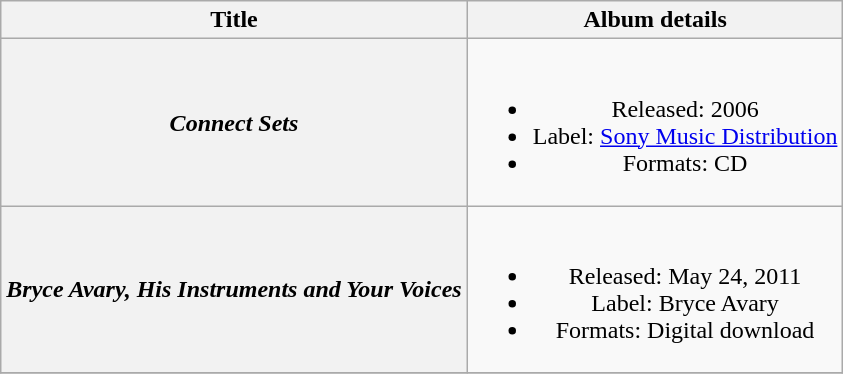<table class="wikitable plainrowheaders" style="text-align:center;">
<tr>
<th scope="col">Title</th>
<th scope="col">Album details</th>
</tr>
<tr>
<th scope="row"><em>Connect Sets</em></th>
<td><br><ul><li>Released: 2006</li><li>Label: <a href='#'>Sony Music Distribution</a></li><li>Formats: CD</li></ul></td>
</tr>
<tr>
<th scope="row"><em>Bryce Avary, His Instruments and Your Voices</em></th>
<td><br><ul><li>Released: May 24, 2011</li><li>Label: Bryce Avary</li><li>Formats: Digital download</li></ul></td>
</tr>
<tr>
</tr>
</table>
